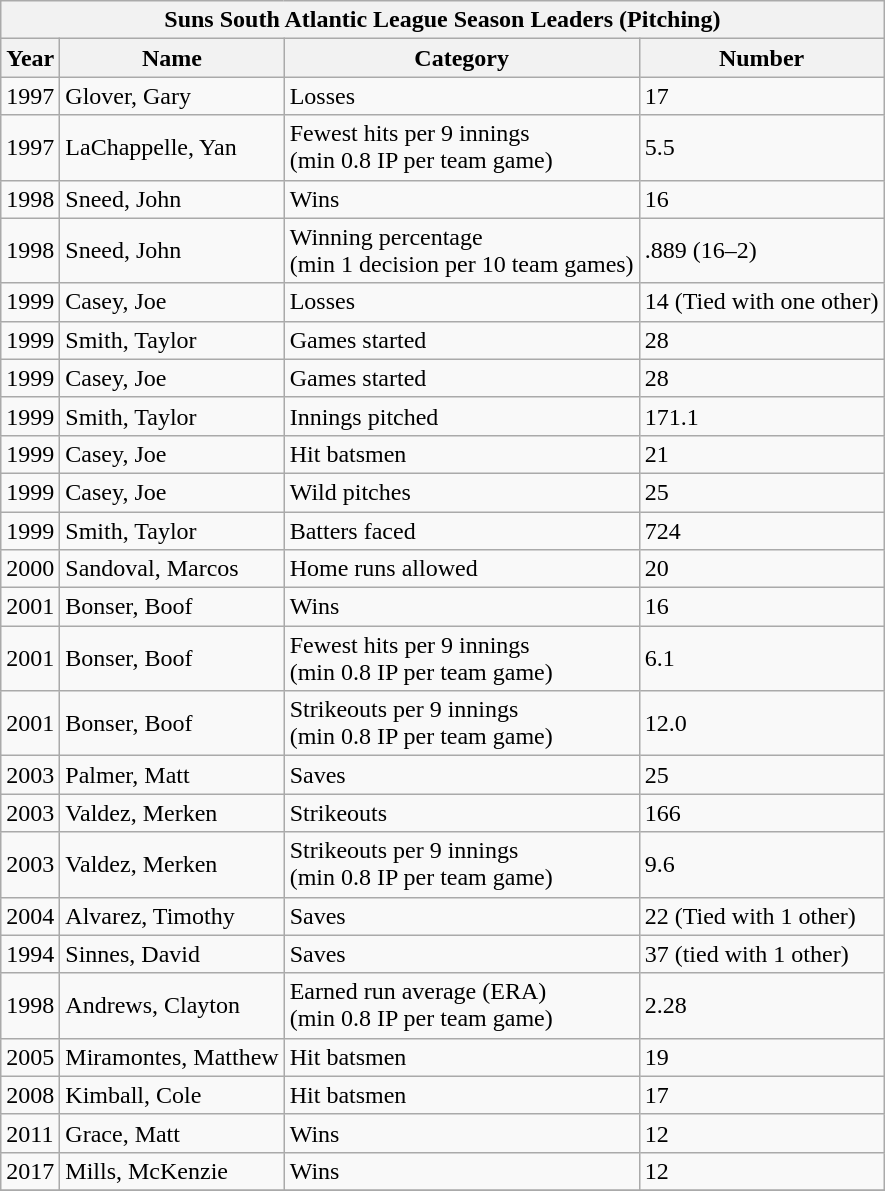<table class="wikitable sortable collapsible collapsed ">
<tr>
<th colspan="4">Suns South Atlantic  League Season Leaders (Pitching)</th>
</tr>
<tr>
<th>Year</th>
<th>Name</th>
<th>Category</th>
<th>Number</th>
</tr>
<tr>
<td>1997</td>
<td>Glover, Gary</td>
<td>Losses</td>
<td>17</td>
</tr>
<tr>
<td>1997</td>
<td>LaChappelle, Yan</td>
<td>Fewest hits per 9 innings <br> (min 0.8 IP per team game)</td>
<td>5.5</td>
</tr>
<tr>
<td>1998</td>
<td>Sneed,  John</td>
<td>Wins</td>
<td>16</td>
</tr>
<tr>
<td>1998</td>
<td>Sneed, John</td>
<td>Winning percentage <br>  (min 1 decision per 10 team games)</td>
<td>.889 (16–2)</td>
</tr>
<tr>
<td>1999</td>
<td>Casey, Joe</td>
<td>Losses</td>
<td>14 (Tied with one other)</td>
</tr>
<tr>
<td>1999</td>
<td>Smith, Taylor</td>
<td>Games started</td>
<td>28</td>
</tr>
<tr>
<td>1999</td>
<td>Casey, Joe</td>
<td>Games started</td>
<td>28</td>
</tr>
<tr>
<td>1999</td>
<td>Smith, Taylor</td>
<td>Innings pitched</td>
<td>171.1</td>
</tr>
<tr>
<td>1999</td>
<td>Casey, Joe</td>
<td>Hit batsmen</td>
<td>21</td>
</tr>
<tr>
<td>1999</td>
<td>Casey, Joe</td>
<td>Wild pitches</td>
<td>25</td>
</tr>
<tr>
<td>1999</td>
<td>Smith, Taylor</td>
<td>Batters faced</td>
<td>724</td>
</tr>
<tr>
<td>2000</td>
<td>Sandoval, Marcos</td>
<td>Home runs allowed</td>
<td>20</td>
</tr>
<tr>
<td>2001</td>
<td>Bonser, Boof</td>
<td>Wins</td>
<td>16</td>
</tr>
<tr>
<td>2001</td>
<td>Bonser, Boof</td>
<td>Fewest hits per 9 innings  <br> (min 0.8 IP per team game)</td>
<td>6.1</td>
</tr>
<tr>
<td>2001</td>
<td>Bonser, Boof</td>
<td>Strikeouts per 9 innings  <br> (min 0.8 IP per team game)</td>
<td>12.0</td>
</tr>
<tr>
<td>2003</td>
<td>Palmer, Matt</td>
<td>Saves</td>
<td>25</td>
</tr>
<tr>
<td>2003</td>
<td>Valdez, Merken</td>
<td>Strikeouts</td>
<td>166</td>
</tr>
<tr>
<td>2003</td>
<td>Valdez, Merken</td>
<td>Strikeouts per 9 innings <br> (min 0.8 IP per team game)</td>
<td>9.6</td>
</tr>
<tr>
<td>2004</td>
<td>Alvarez, Timothy</td>
<td>Saves</td>
<td>22 (Tied with 1 other)</td>
</tr>
<tr>
<td>1994</td>
<td>Sinnes, David</td>
<td>Saves</td>
<td>37 (tied with 1 other)</td>
</tr>
<tr>
<td>1998</td>
<td>Andrews, Clayton</td>
<td>Earned run average (ERA) <br> (min 0.8 IP per team game)</td>
<td>2.28</td>
</tr>
<tr>
<td>2005</td>
<td>Miramontes, Matthew</td>
<td>Hit batsmen</td>
<td>19</td>
</tr>
<tr>
<td>2008</td>
<td>Kimball, Cole</td>
<td>Hit batsmen</td>
<td>17</td>
</tr>
<tr>
<td>2011</td>
<td>Grace, Matt</td>
<td>Wins</td>
<td>12</td>
</tr>
<tr>
<td>2017</td>
<td>Mills, McKenzie</td>
<td>Wins</td>
<td>12</td>
</tr>
<tr>
</tr>
</table>
